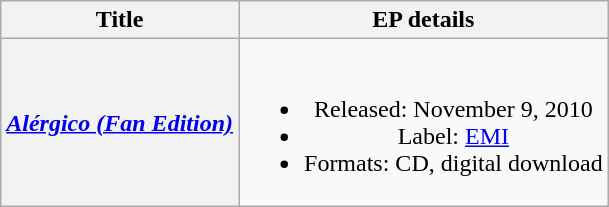<table class="wikitable plainrowheaders" style="text-align:center;">
<tr>
<th>Title</th>
<th>EP details</th>
</tr>
<tr>
<th scope="row"><em><a href='#'>Alérgico (Fan Edition)</a></em></th>
<td><br><ul><li>Released: November 9, 2010</li><li>Label: <a href='#'>EMI</a></li><li>Formats: CD, digital download</li></ul></td>
</tr>
</table>
